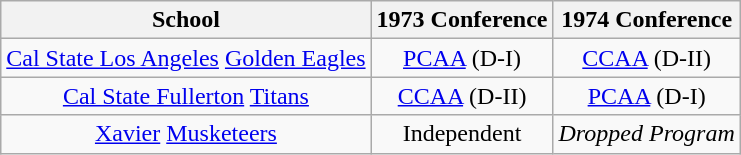<table class="wikitable sortable">
<tr>
<th>School</th>
<th>1973 Conference</th>
<th>1974 Conference</th>
</tr>
<tr style="text-align:center;">
<td><a href='#'>Cal State Los Angeles</a> <a href='#'>Golden Eagles</a></td>
<td><a href='#'>PCAA</a> (D-I)</td>
<td><a href='#'>CCAA</a> (D-II)</td>
</tr>
<tr style="text-align:center;">
<td><a href='#'>Cal State Fullerton</a> <a href='#'>Titans</a></td>
<td><a href='#'>CCAA</a> (D-II)</td>
<td><a href='#'>PCAA</a> (D-I)</td>
</tr>
<tr style="text-align:center;">
<td><a href='#'>Xavier</a> <a href='#'>Musketeers</a></td>
<td>Independent</td>
<td><em>Dropped Program</em></td>
</tr>
</table>
